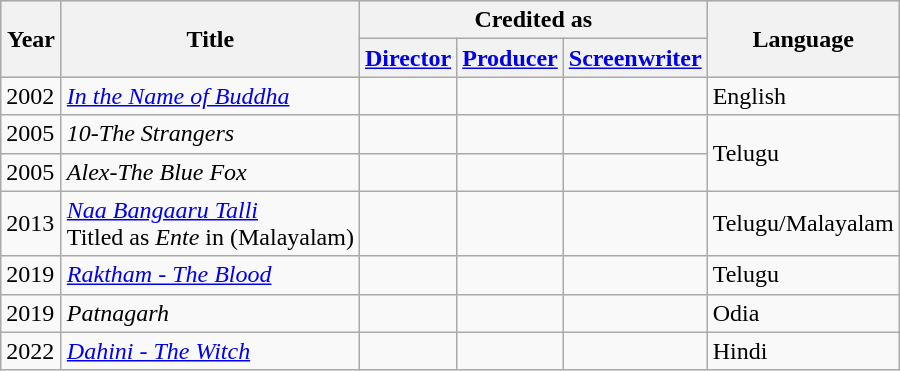<table class="wikitable plainrowheaders sortable">
<tr style="background:#ccc; text-align:center;">
<th rowspan="2" style="width:33px;">Year</th>
<th rowspan="2">Title</th>
<th colspan="3">Credited as</th>
<th rowspan="2">Language</th>
</tr>
<tr>
<th><a href='#'>Director</a></th>
<th><a href='#'>Producer</a></th>
<th><a href='#'>Screenwriter</a></th>
</tr>
<tr>
<td>2002</td>
<td><em><a href='#'>In the Name of Buddha</a></em></td>
<td></td>
<td></td>
<td></td>
<td>English</td>
</tr>
<tr>
<td>2005</td>
<td><em>10-The Strangers</em></td>
<td></td>
<td></td>
<td></td>
<td rowspan="2">Telugu</td>
</tr>
<tr>
<td>2005</td>
<td><em>Alex-The Blue Fox</em></td>
<td></td>
<td></td>
<td></td>
</tr>
<tr>
<td>2013</td>
<td><em><a href='#'>Naa Bangaaru Talli</a></em> <br> Titled as <em>Ente</em> in (Malayalam)</td>
<td></td>
<td></td>
<td></td>
<td>Telugu/Malayalam</td>
</tr>
<tr>
<td>2019</td>
<td><em><a href='#'>Raktham - The Blood</a></em></td>
<td></td>
<td></td>
<td></td>
<td>Telugu</td>
</tr>
<tr>
<td>2019</td>
<td><em>Patnagarh</em></td>
<td></td>
<td></td>
<td></td>
<td>Odia</td>
</tr>
<tr>
<td>2022</td>
<td><em><a href='#'>Dahini - The Witch</a></em></td>
<td></td>
<td></td>
<td></td>
<td>Hindi</td>
</tr>
</table>
